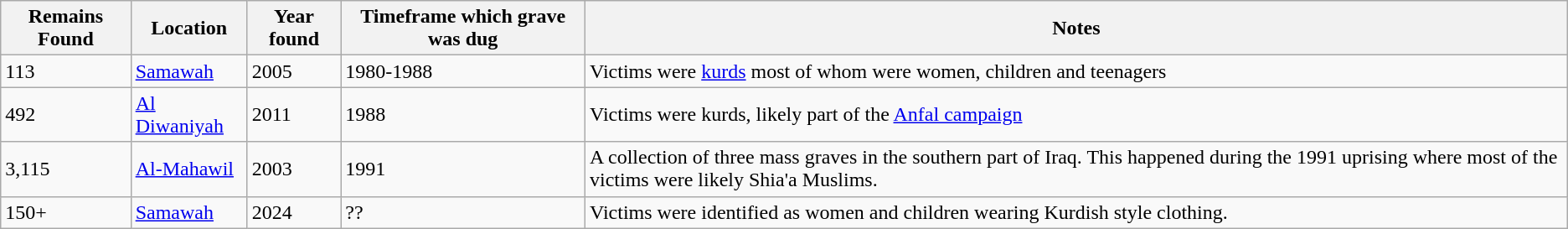<table class="wikitable sortable">
<tr>
<th>Remains Found</th>
<th>Location</th>
<th>Year found</th>
<th>Timeframe which grave was dug</th>
<th>Notes</th>
</tr>
<tr>
<td>113</td>
<td><a href='#'>Samawah</a></td>
<td>2005</td>
<td>1980-1988</td>
<td>Victims were <a href='#'>kurds</a> most of whom were women, children and teenagers</td>
</tr>
<tr>
<td>492</td>
<td><a href='#'>Al Diwaniyah</a></td>
<td>2011</td>
<td>1988</td>
<td>Victims were kurds, likely part of the <a href='#'>Anfal campaign</a></td>
</tr>
<tr>
<td>3,115</td>
<td><a href='#'>Al-Mahawil</a></td>
<td>2003</td>
<td>1991</td>
<td>A collection of three mass graves in the southern part of Iraq. This happened during the 1991 uprising where most of the victims were likely Shia'a Muslims.</td>
</tr>
<tr>
<td>150+</td>
<td><a href='#'>Samawah</a></td>
<td>2024</td>
<td>??</td>
<td>Victims were identified as women and children wearing Kurdish style clothing.</td>
</tr>
</table>
